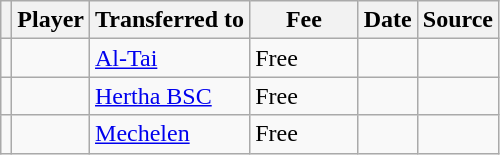<table class="wikitable plainrowheaders sortable">
<tr>
<th></th>
<th scope="col">Player</th>
<th>Transferred to</th>
<th style="width: 65px;">Fee</th>
<th scope="col">Date</th>
<th scope="col">Source</th>
</tr>
<tr>
<td align=center></td>
<td></td>
<td> <a href='#'>Al-Tai</a></td>
<td>Free</td>
<td></td>
<td></td>
</tr>
<tr>
<td align=center></td>
<td></td>
<td> <a href='#'>Hertha BSC</a></td>
<td>Free</td>
<td></td>
<td></td>
</tr>
<tr>
<td align="center"></td>
<td></td>
<td> <a href='#'>Mechelen</a></td>
<td>Free</td>
<td></td>
<td></td>
</tr>
</table>
